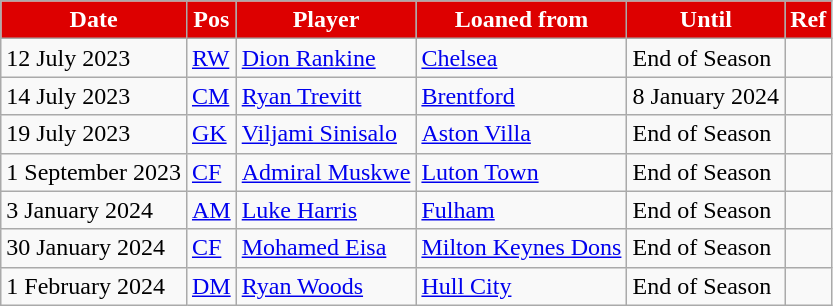<table class="wikitable plainrowheaders sortable">
<tr>
<th style="background:#DD0000; color:white;">Date</th>
<th style="background:#DD0000; color:white;">Pos</th>
<th style="background:#DD0000; color:white;">Player</th>
<th style="background:#DD0000; color:white;">Loaned from</th>
<th style="background:#DD0000; color:white;">Until</th>
<th style="background:#DD0000; color:white;">Ref</th>
</tr>
<tr>
<td>12 July 2023</td>
<td><a href='#'>RW</a></td>
<td> <a href='#'>Dion Rankine</a></td>
<td> <a href='#'>Chelsea</a></td>
<td>End of Season</td>
<td></td>
</tr>
<tr>
<td>14 July 2023</td>
<td><a href='#'>CM</a></td>
<td> <a href='#'>Ryan Trevitt</a></td>
<td> <a href='#'>Brentford</a></td>
<td>8 January 2024</td>
<td></td>
</tr>
<tr>
<td>19 July 2023</td>
<td><a href='#'>GK</a></td>
<td> <a href='#'>Viljami Sinisalo</a></td>
<td> <a href='#'>Aston Villa</a></td>
<td>End of Season</td>
<td></td>
</tr>
<tr>
<td>1 September 2023</td>
<td><a href='#'>CF</a></td>
<td> <a href='#'>Admiral Muskwe</a></td>
<td> <a href='#'>Luton Town</a></td>
<td>End of Season</td>
<td></td>
</tr>
<tr>
<td>3 January 2024</td>
<td><a href='#'>AM</a></td>
<td> <a href='#'>Luke Harris</a></td>
<td> <a href='#'>Fulham</a></td>
<td>End of Season</td>
<td></td>
</tr>
<tr>
<td>30 January 2024</td>
<td><a href='#'>CF</a></td>
<td> <a href='#'>Mohamed Eisa</a></td>
<td> <a href='#'>Milton Keynes Dons</a></td>
<td>End of Season</td>
<td></td>
</tr>
<tr>
<td>1 February 2024</td>
<td><a href='#'>DM</a></td>
<td> <a href='#'>Ryan Woods</a></td>
<td> <a href='#'>Hull City</a></td>
<td>End of Season</td>
<td></td>
</tr>
</table>
